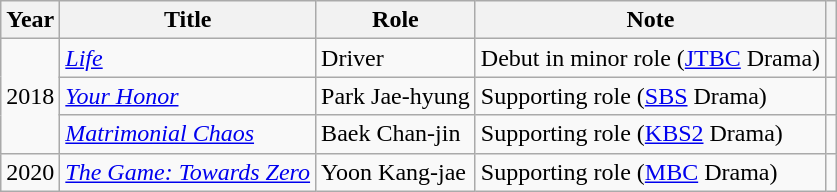<table class="wikitable plainrowheaders sortable">
<tr>
<th scope="col">Year</th>
<th scope="col">Title</th>
<th scope="col">Role</th>
<th scope="col">Note</th>
<th scope="col" class="unsortable"></th>
</tr>
<tr>
<td rowspan="3">2018</td>
<td><em><a href='#'>Life</a></em></td>
<td>Driver</td>
<td>Debut in minor role (<a href='#'>JTBC</a> Drama)</td>
<td></td>
</tr>
<tr>
<td><em><a href='#'>Your Honor</a></em></td>
<td>Park Jae-hyung</td>
<td>Supporting role (<a href='#'>SBS</a> Drama)</td>
<td></td>
</tr>
<tr>
<td><em><a href='#'>Matrimonial Chaos</a></em></td>
<td>Baek Chan-jin</td>
<td>Supporting role (<a href='#'>KBS2</a> Drama)</td>
<td></td>
</tr>
<tr>
<td>2020</td>
<td><em><a href='#'>The Game: Towards Zero</a></em></td>
<td>Yoon Kang-jae</td>
<td>Supporting role (<a href='#'>MBC</a> Drama)</td>
<td></td>
</tr>
</table>
